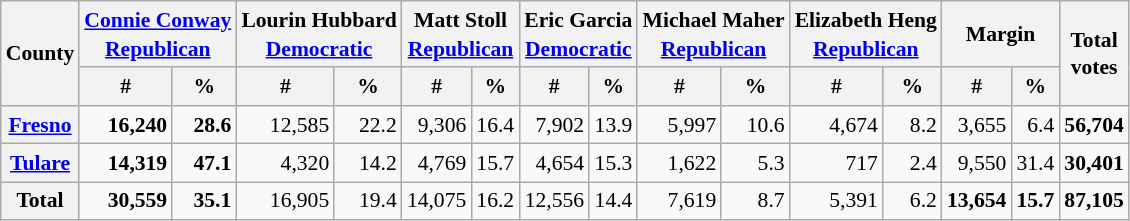<table class="wikitable sortable" style="text-align:right;font-size:90%;line-height:1.3">
<tr>
<th rowspan="2">County</th>
<th colspan="2"><a href='#'>Connie Conway</a><br><a href='#'>Republican</a></th>
<th colspan="2">Lourin Hubbard<br><a href='#'>Democratic</a></th>
<th colspan="2">Matt Stoll<br><a href='#'>Republican</a></th>
<th colspan="2">Eric Garcia<br><a href='#'>Democratic</a></th>
<th colspan="2">Michael Maher<br><a href='#'>Republican</a></th>
<th colspan="2">Elizabeth Heng<br><a href='#'>Republican</a></th>
<th colspan="2">Margin</th>
<th rowspan="2">Total<br>votes</th>
</tr>
<tr>
<th data-sort-type="number" style="text-align:center;">#</th>
<th data-sort-type="number" style="text-align:center;">%</th>
<th data-sort-type="number" style="text-align:center;">#</th>
<th data-sort-type="number" style="text-align:center;">%</th>
<th data-sort-type="number" style="text-align:center;">#</th>
<th data-sort-type="number" style="text-align:center;">%</th>
<th data-sort-type="number" style="text-align:center;">#</th>
<th data-sort-type="number" style="text-align:center;">%</th>
<th data-sort-type="number" style="text-align:center;">#</th>
<th data-sort-type="number" style="text-align:center;">%</th>
<th data-sort-type="number" style="text-align:center;">#</th>
<th data-sort-type="number" style="text-align:center;">%</th>
<th data-sort-type="number" style="text-align:center;">#</th>
<th data-sort-type="number" style="text-align:center;">%</th>
</tr>
<tr>
<th><a href='#'>Fresno</a> </th>
<td><strong>16,240</strong></td>
<td><strong>28.6</strong></td>
<td>12,585</td>
<td>22.2</td>
<td>9,306</td>
<td>16.4</td>
<td>7,902</td>
<td>13.9</td>
<td>5,997</td>
<td>10.6</td>
<td>4,674</td>
<td>8.2</td>
<td>3,655</td>
<td>6.4</td>
<td><strong>56,704</strong></td>
</tr>
<tr>
<th><a href='#'>Tulare</a> </th>
<td><strong>14,319</strong></td>
<td><strong>47.1</strong></td>
<td>4,320</td>
<td>14.2</td>
<td>4,769</td>
<td>15.7</td>
<td>4,654</td>
<td>15.3</td>
<td>1,622</td>
<td>5.3</td>
<td>717</td>
<td>2.4</td>
<td>9,550</td>
<td>31.4</td>
<td><strong>30,401</strong></td>
</tr>
<tr class="sortbottom">
<th>Total</th>
<td><strong>30,559</strong></td>
<td><strong>35.1</strong></td>
<td>16,905</td>
<td>19.4</td>
<td>14,075</td>
<td>16.2</td>
<td>12,556</td>
<td>14.4</td>
<td>7,619</td>
<td>8.7</td>
<td>5,391</td>
<td>6.2</td>
<td><strong>13,654</strong></td>
<td><strong>15.7</strong></td>
<td><strong>87,105</strong></td>
</tr>
</table>
